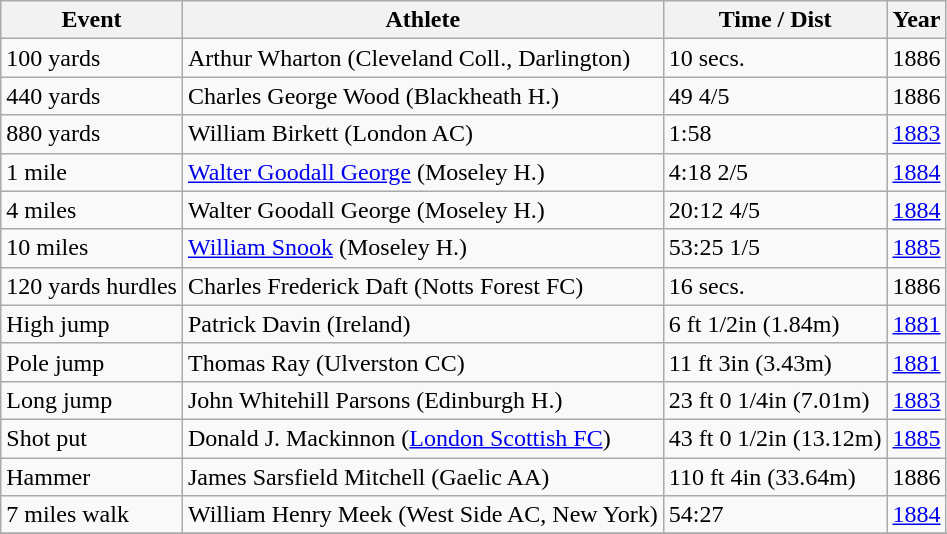<table class="wikitable">
<tr>
<th>Event</th>
<th>Athlete</th>
<th>Time / Dist</th>
<th>Year</th>
</tr>
<tr>
<td>100 yards</td>
<td>Arthur Wharton (Cleveland Coll., Darlington)</td>
<td>10 secs.</td>
<td>1886</td>
</tr>
<tr>
<td>440 yards</td>
<td>Charles George Wood (Blackheath H.)</td>
<td>49 4/5</td>
<td>1886</td>
</tr>
<tr>
<td>880 yards</td>
<td>William Birkett (London AC)</td>
<td>1:58</td>
<td><a href='#'>1883</a></td>
</tr>
<tr>
<td>1 mile</td>
<td><a href='#'>Walter Goodall George</a> (Moseley H.)</td>
<td>4:18 2/5</td>
<td><a href='#'>1884</a></td>
</tr>
<tr>
<td>4 miles</td>
<td>Walter Goodall George (Moseley H.)</td>
<td>20:12 4/5</td>
<td><a href='#'>1884</a></td>
</tr>
<tr>
<td>10 miles</td>
<td><a href='#'>William Snook</a> (Moseley H.)</td>
<td>53:25 1/5</td>
<td><a href='#'>1885</a></td>
</tr>
<tr>
<td>120 yards hurdles</td>
<td>Charles Frederick Daft (Notts Forest FC)</td>
<td>16 secs.</td>
<td>1886</td>
</tr>
<tr>
<td>High jump</td>
<td>Patrick Davin (Ireland)</td>
<td>6 ft 1/2in (1.84m)</td>
<td><a href='#'>1881</a></td>
</tr>
<tr>
<td>Pole jump</td>
<td>Thomas Ray (Ulverston CC)</td>
<td>11 ft 3in (3.43m)</td>
<td><a href='#'>1881</a></td>
</tr>
<tr>
<td>Long jump</td>
<td>John Whitehill Parsons (Edinburgh H.)</td>
<td>23 ft 0 1/4in (7.01m)</td>
<td><a href='#'>1883</a></td>
</tr>
<tr>
<td>Shot put</td>
<td>Donald J. Mackinnon (<a href='#'>London Scottish FC</a>)</td>
<td>43 ft 0 1/2in (13.12m)</td>
<td><a href='#'>1885</a></td>
</tr>
<tr>
<td>Hammer</td>
<td>James Sarsfield Mitchell (Gaelic AA)</td>
<td>110 ft 4in (33.64m)</td>
<td>1886</td>
</tr>
<tr>
<td>7 miles walk</td>
<td>William Henry Meek (West Side AC, New York)</td>
<td>54:27</td>
<td><a href='#'>1884</a></td>
</tr>
<tr>
</tr>
</table>
